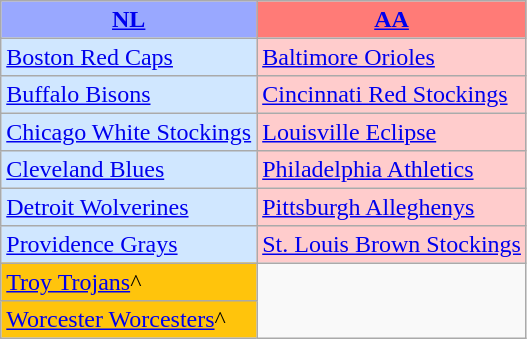<table class="wikitable" style="font-size:100%;line-height:1.1;">
<tr>
<th style="background-color: #99A8FF;"><a href='#'>NL</a></th>
<th style="background-color: #FF7B77;"><a href='#'>AA</a></th>
</tr>
<tr>
<td style="background-color: #D0E7FF;"><a href='#'>Boston Red Caps</a></td>
<td style="background-color: #FFCCCC;"><a href='#'>Baltimore Orioles</a></td>
</tr>
<tr>
<td style="background-color: #D0E7FF;"><a href='#'>Buffalo Bisons</a></td>
<td style="background-color: #FFCCCC;"><a href='#'>Cincinnati Red Stockings</a></td>
</tr>
<tr>
<td style="background-color: #D0E7FF;"><a href='#'>Chicago White Stockings</a></td>
<td style="background-color: #FFCCCC;"><a href='#'>Louisville Eclipse</a></td>
</tr>
<tr>
<td style="background-color: #D0E7FF;"><a href='#'>Cleveland Blues</a></td>
<td style="background-color: #FFCCCC;"><a href='#'>Philadelphia Athletics</a></td>
</tr>
<tr>
<td style="background-color: #D0E7FF;"><a href='#'>Detroit Wolverines</a></td>
<td style="background-color: #FFCCCC;"><a href='#'>Pittsburgh Alleghenys</a></td>
</tr>
<tr>
<td style="background-color: #D0E7FF;"><a href='#'>Providence Grays</a></td>
<td style="background-color: #FFCCCC;"><a href='#'>St. Louis Brown Stockings</a></td>
</tr>
<tr>
<td style="background-color: #FFC40C;"><a href='#'>Troy Trojans</a>^</td>
<td rowspan="2"> </td>
</tr>
<tr>
<td style="background-color: #FFC40C;"><a href='#'>Worcester Worcesters</a>^</td>
</tr>
</table>
